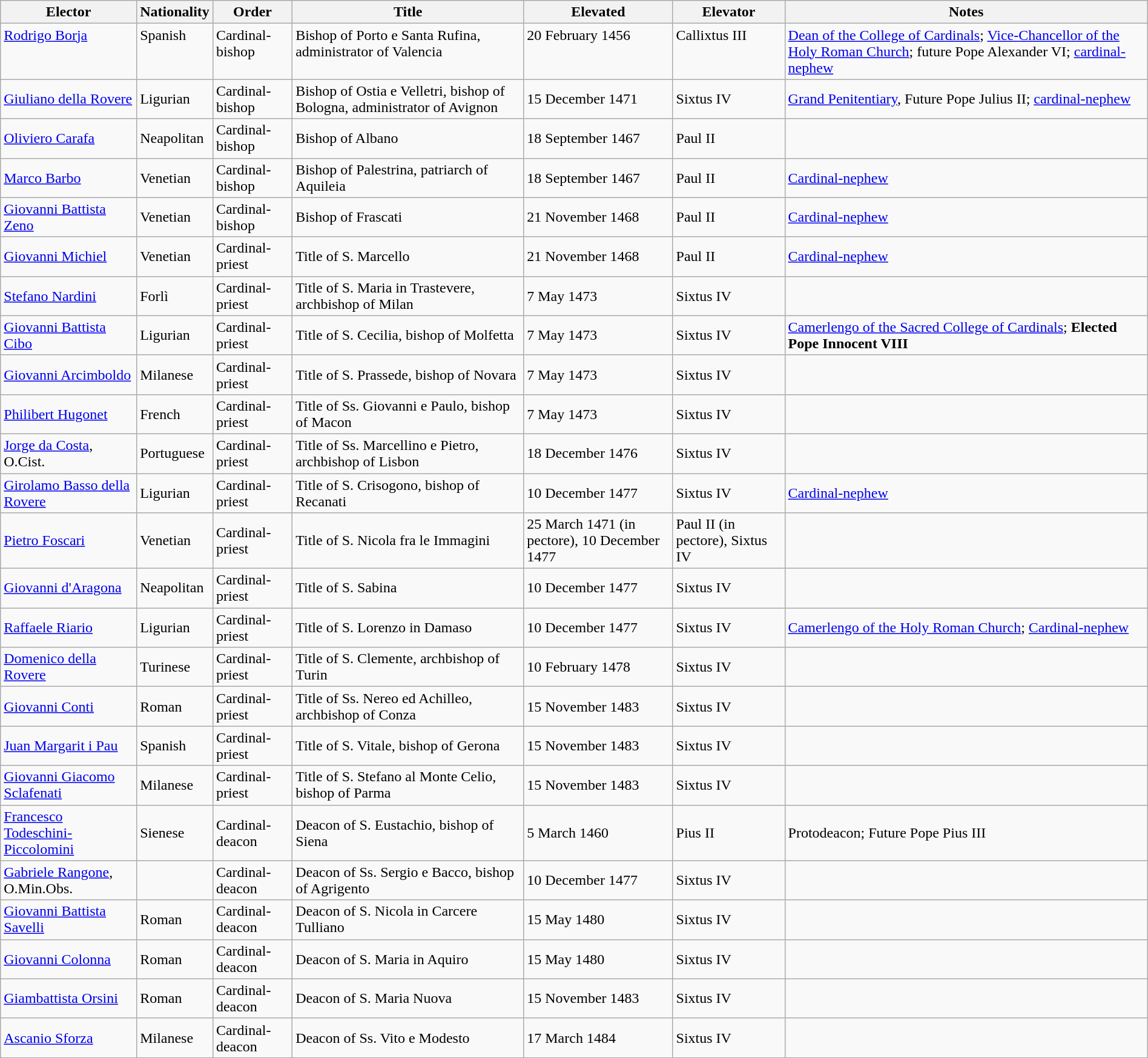<table class="wikitable sortable collapsible" style="width:100%">
<tr>
<th width="*">Elector</th>
<th width="*">Nationality</th>
<th width="*">Order</th>
<th width="*">Title</th>
<th width="13%">Elevated</th>
<th width="*">Elevator</th>
<th width="*">Notes</th>
</tr>
<tr valign="top">
<td><a href='#'>Rodrigo Borja</a></td>
<td>Spanish</td>
<td>Cardinal-bishop</td>
<td>Bishop of Porto e Santa Rufina, administrator of Valencia</td>
<td>20 February 1456</td>
<td>Callixtus III</td>
<td><a href='#'>Dean of the College of Cardinals</a>; <a href='#'>Vice-Chancellor of the Holy Roman Church</a>; future Pope Alexander VI; <a href='#'>cardinal-nephew</a></td>
</tr>
<tr>
<td><a href='#'>Giuliano della Rovere</a></td>
<td>Ligurian</td>
<td>Cardinal-bishop</td>
<td>Bishop of Ostia e Velletri, bishop of Bologna, administrator of Avignon</td>
<td>15 December 1471</td>
<td>Sixtus IV</td>
<td><a href='#'>Grand Penitentiary</a>, Future Pope Julius II; <a href='#'>cardinal-nephew</a></td>
</tr>
<tr>
<td><a href='#'>Oliviero Carafa</a></td>
<td>Neapolitan</td>
<td>Cardinal-bishop</td>
<td>Bishop of Albano</td>
<td>18 September 1467</td>
<td>Paul II</td>
<td></td>
</tr>
<tr>
<td><a href='#'>Marco Barbo</a></td>
<td>Venetian</td>
<td>Cardinal-bishop</td>
<td>Bishop of Palestrina, patriarch of Aquileia</td>
<td>18 September 1467</td>
<td>Paul II</td>
<td><a href='#'>Cardinal-nephew</a></td>
</tr>
<tr>
<td><a href='#'>Giovanni Battista Zeno</a></td>
<td>Venetian</td>
<td>Cardinal-bishop</td>
<td>Bishop of Frascati</td>
<td>21 November 1468</td>
<td>Paul II</td>
<td><a href='#'>Cardinal-nephew</a></td>
</tr>
<tr>
<td><a href='#'>Giovanni Michiel</a></td>
<td>Venetian</td>
<td>Cardinal-priest</td>
<td>Title of S. Marcello</td>
<td>21 November 1468</td>
<td>Paul II</td>
<td><a href='#'>Cardinal-nephew</a></td>
</tr>
<tr>
<td><a href='#'>Stefano Nardini</a></td>
<td>Forlì</td>
<td>Cardinal-priest</td>
<td>Title of S. Maria in Trastevere, archbishop of Milan</td>
<td>7 May 1473</td>
<td>Sixtus IV</td>
<td></td>
</tr>
<tr>
<td><a href='#'>Giovanni Battista Cibo</a></td>
<td>Ligurian</td>
<td>Cardinal-priest</td>
<td>Title of S. Cecilia, bishop of Molfetta</td>
<td>7 May 1473</td>
<td>Sixtus IV</td>
<td><a href='#'>Camerlengo of the Sacred College of Cardinals</a>; <strong>Elected Pope Innocent VIII</strong></td>
</tr>
<tr>
<td><a href='#'>Giovanni Arcimboldo</a></td>
<td>Milanese</td>
<td>Cardinal-priest</td>
<td>Title of S. Prassede, bishop of Novara</td>
<td>7 May 1473</td>
<td>Sixtus IV</td>
<td></td>
</tr>
<tr>
<td><a href='#'>Philibert Hugonet</a></td>
<td>French</td>
<td>Cardinal-priest</td>
<td>Title of Ss. Giovanni e Paulo, bishop of Macon</td>
<td>7 May 1473</td>
<td>Sixtus IV</td>
<td></td>
</tr>
<tr>
<td><a href='#'>Jorge da Costa</a>, O.Cist.</td>
<td>Portuguese</td>
<td>Cardinal-priest</td>
<td>Title of Ss. Marcellino e Pietro, archbishop of Lisbon</td>
<td>18 December 1476</td>
<td>Sixtus IV</td>
<td></td>
</tr>
<tr>
<td><a href='#'>Girolamo Basso della Rovere</a></td>
<td>Ligurian</td>
<td>Cardinal-priest</td>
<td>Title of S. Crisogono, bishop of Recanati</td>
<td>10 December 1477</td>
<td>Sixtus IV</td>
<td><a href='#'>Cardinal-nephew</a></td>
</tr>
<tr>
<td><a href='#'>Pietro Foscari</a></td>
<td>Venetian</td>
<td>Cardinal-priest</td>
<td>Title of S. Nicola fra le Immagini</td>
<td>25 March 1471 (in pectore), 10 December 1477</td>
<td>Paul II (in pectore), Sixtus IV</td>
<td></td>
</tr>
<tr>
<td><a href='#'>Giovanni d'Aragona</a></td>
<td>Neapolitan</td>
<td>Cardinal-priest</td>
<td>Title of S. Sabina</td>
<td>10 December 1477</td>
<td>Sixtus IV</td>
<td></td>
</tr>
<tr>
<td><a href='#'>Raffaele Riario</a></td>
<td>Ligurian</td>
<td>Cardinal-priest</td>
<td>Title of S. Lorenzo in Damaso</td>
<td>10 December 1477</td>
<td>Sixtus IV</td>
<td><a href='#'>Camerlengo of the Holy Roman Church</a>; <a href='#'>Cardinal-nephew</a></td>
</tr>
<tr>
<td><a href='#'>Domenico della Rovere</a></td>
<td>Turinese</td>
<td>Cardinal-priest</td>
<td>Title of S. Clemente, archbishop of Turin</td>
<td>10 February 1478</td>
<td>Sixtus IV</td>
<td></td>
</tr>
<tr>
<td><a href='#'>Giovanni Conti</a></td>
<td>Roman</td>
<td>Cardinal-priest</td>
<td>Title of Ss. Nereo ed Achilleo, archbishop of Conza</td>
<td>15 November 1483</td>
<td>Sixtus IV</td>
<td></td>
</tr>
<tr>
<td><a href='#'>Juan Margarit i Pau</a></td>
<td>Spanish</td>
<td>Cardinal-priest</td>
<td>Title of S. Vitale, bishop of Gerona</td>
<td>15 November 1483</td>
<td>Sixtus IV</td>
<td></td>
</tr>
<tr>
<td><a href='#'>Giovanni Giacomo Sclafenati</a></td>
<td>Milanese</td>
<td>Cardinal-priest</td>
<td>Title of S. Stefano al Monte Celio, bishop of Parma</td>
<td>15 November 1483</td>
<td>Sixtus IV</td>
<td></td>
</tr>
<tr>
<td><a href='#'>Francesco Todeschini-Piccolomini</a></td>
<td>Sienese</td>
<td>Cardinal-deacon</td>
<td>Deacon of S. Eustachio, bishop of Siena</td>
<td>5 March 1460</td>
<td>Pius II</td>
<td>Protodeacon; Future Pope Pius III</td>
</tr>
<tr>
<td><a href='#'>Gabriele Rangone</a>, O.Min.Obs.</td>
<td></td>
<td>Cardinal-deacon</td>
<td>Deacon of Ss. Sergio e Bacco, bishop of Agrigento</td>
<td>10 December 1477</td>
<td>Sixtus IV</td>
<td></td>
</tr>
<tr>
<td><a href='#'>Giovanni Battista Savelli</a></td>
<td>Roman</td>
<td>Cardinal-deacon</td>
<td>Deacon of S. Nicola in Carcere Tulliano</td>
<td>15 May 1480</td>
<td>Sixtus IV</td>
<td></td>
</tr>
<tr>
<td><a href='#'>Giovanni Colonna</a></td>
<td>Roman</td>
<td>Cardinal-deacon</td>
<td>Deacon of S. Maria in Aquiro</td>
<td>15 May 1480</td>
<td>Sixtus IV</td>
<td></td>
</tr>
<tr>
<td><a href='#'>Giambattista Orsini</a></td>
<td>Roman</td>
<td>Cardinal-deacon</td>
<td>Deacon of S. Maria Nuova</td>
<td>15 November 1483</td>
<td>Sixtus IV</td>
<td></td>
</tr>
<tr>
<td><a href='#'>Ascanio Sforza</a></td>
<td>Milanese</td>
<td>Cardinal-deacon</td>
<td>Deacon of Ss. Vito e Modesto</td>
<td>17 March 1484</td>
<td>Sixtus IV</td>
<td></td>
</tr>
</table>
